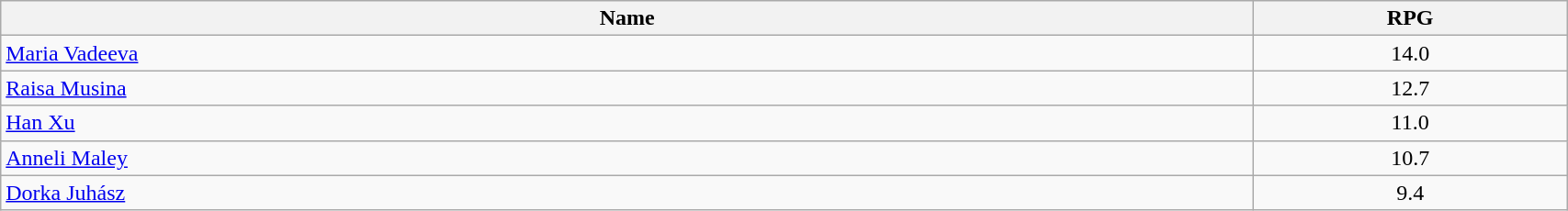<table class=wikitable width="90%">
<tr>
<th width="80%">Name</th>
<th width="20%">RPG</th>
</tr>
<tr>
<td> <a href='#'>Maria Vadeeva</a></td>
<td align=center>14.0</td>
</tr>
<tr>
<td> <a href='#'>Raisa Musina</a></td>
<td align=center>12.7</td>
</tr>
<tr>
<td> <a href='#'>Han Xu</a></td>
<td align=center>11.0</td>
</tr>
<tr>
<td> <a href='#'>Anneli Maley</a></td>
<td align=center>10.7</td>
</tr>
<tr>
<td> <a href='#'>Dorka Juhász</a></td>
<td align=center>9.4</td>
</tr>
</table>
